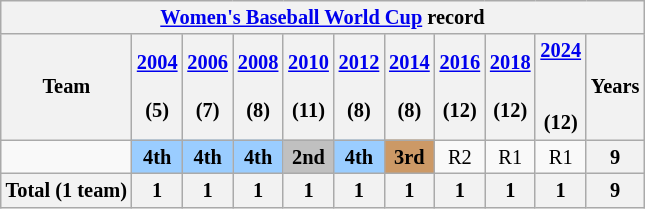<table class="wikitable" style="text-align:center; font-size:85%;">
<tr>
<th colspan=26><a href='#'>Women's Baseball World Cup</a> record</th>
</tr>
<tr>
<th>Team</th>
<th><a href='#'>2004</a><br><br>(5)</th>
<th><a href='#'>2006</a><br><br>(7)</th>
<th><a href='#'>2008</a><br><br>(8)</th>
<th><a href='#'>2010</a><br><br>(11)</th>
<th><a href='#'>2012</a><br><br>(8)</th>
<th><a href='#'>2014</a><br><br>(8)</th>
<th><a href='#'>2016</a><br><br>(12)</th>
<th><a href='#'>2018</a><br><br>(12)</th>
<th><a href='#'>2024</a><br><br><br>(12)</th>
<th>Years</th>
</tr>
<tr>
<td align=left></td>
<td style="background:#9acdff;"><strong>4th</strong></td>
<td style="background:#9acdff;"><strong>4th</strong></td>
<td style="background:#9acdff;"><strong>4th</strong></td>
<td style="background:Silver;"><strong>2nd</strong></td>
<td style="background:#9acdff;"><strong>4th</strong></td>
<td style="background:#c96;"><strong>3rd</strong></td>
<td>R2</td>
<td>R1</td>
<td>R1</td>
<th>9</th>
</tr>
<tr>
<th>Total (1 team)</th>
<th>1</th>
<th>1</th>
<th>1</th>
<th>1</th>
<th>1</th>
<th>1</th>
<th>1</th>
<th>1</th>
<th>1</th>
<th>9</th>
</tr>
</table>
